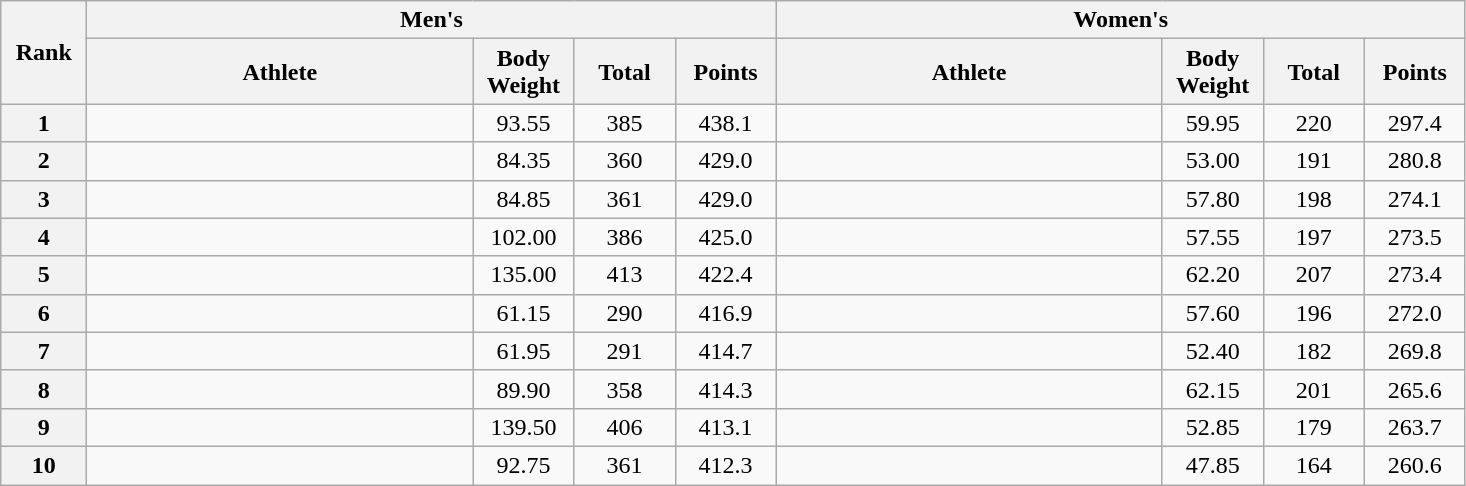<table class="wikitable" style="text-align:center;">
<tr>
<th width=50 rowspan="2">Rank</th>
<th colspan="4">Men's</th>
<th colspan="4">Women's</th>
</tr>
<tr>
<th width=250>Athlete</th>
<th width=60>Body Weight</th>
<th width=60>Total</th>
<th width=60>Points</th>
<th width=250>Athlete</th>
<th width=60>Body Weight</th>
<th width=60>Total</th>
<th width=60>Points</th>
</tr>
<tr>
<th>1</th>
<td align=left></td>
<td>93.55</td>
<td>385</td>
<td>438.1</td>
<td align="left"></td>
<td>59.95</td>
<td>220</td>
<td>297.4</td>
</tr>
<tr>
<th>2</th>
<td align=left></td>
<td>84.35</td>
<td>360</td>
<td>429.0</td>
<td align="left"></td>
<td>53.00</td>
<td>191</td>
<td>280.8</td>
</tr>
<tr>
<th>3</th>
<td align=left></td>
<td>84.85</td>
<td>361</td>
<td>429.0</td>
<td align="left"></td>
<td>57.80</td>
<td>198</td>
<td>274.1</td>
</tr>
<tr>
<th>4</th>
<td align=left></td>
<td>102.00</td>
<td>386</td>
<td>425.0</td>
<td align="left"></td>
<td>57.55</td>
<td>197</td>
<td>273.5</td>
</tr>
<tr>
<th>5</th>
<td align=left></td>
<td>135.00</td>
<td>413</td>
<td>422.4</td>
<td align="left"></td>
<td>62.20</td>
<td>207</td>
<td>273.4</td>
</tr>
<tr>
<th>6</th>
<td align=left></td>
<td>61.15</td>
<td>290</td>
<td>416.9</td>
<td align="left"></td>
<td>57.60</td>
<td>196</td>
<td>272.0</td>
</tr>
<tr>
<th>7</th>
<td align=left></td>
<td>61.95</td>
<td>291</td>
<td>414.7</td>
<td align="left"></td>
<td>52.40</td>
<td>182</td>
<td>269.8</td>
</tr>
<tr>
<th>8</th>
<td align=left></td>
<td>89.90</td>
<td>358</td>
<td>414.3</td>
<td align="left"></td>
<td>62.15</td>
<td>201</td>
<td>265.6</td>
</tr>
<tr>
<th>9</th>
<td align=left></td>
<td>139.50</td>
<td>406</td>
<td>413.1</td>
<td align="left"></td>
<td>52.85</td>
<td>179</td>
<td>263.7</td>
</tr>
<tr>
<th>10</th>
<td align=left></td>
<td>92.75</td>
<td>361</td>
<td>412.3</td>
<td align="left"></td>
<td>47.85</td>
<td>164</td>
<td>260.6</td>
</tr>
</table>
